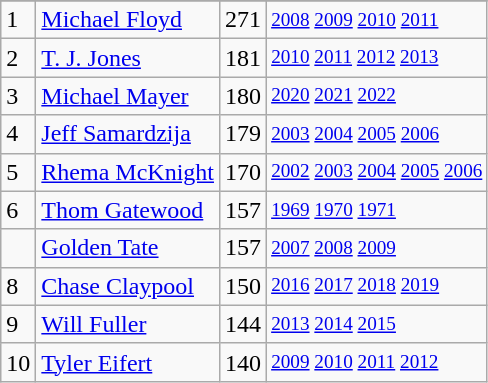<table class="wikitable">
<tr>
</tr>
<tr>
<td>1</td>
<td><a href='#'>Michael Floyd</a></td>
<td>271</td>
<td style="font-size:80%;"><a href='#'>2008</a> <a href='#'>2009</a> <a href='#'>2010</a> <a href='#'>2011</a></td>
</tr>
<tr>
<td>2</td>
<td><a href='#'>T. J. Jones</a></td>
<td>181</td>
<td style="font-size:80%;"><a href='#'>2010</a> <a href='#'>2011</a> <a href='#'>2012</a> <a href='#'>2013</a></td>
</tr>
<tr>
<td>3</td>
<td><a href='#'>Michael Mayer</a></td>
<td>180</td>
<td style="font-size:80%;"><a href='#'>2020</a> <a href='#'>2021</a> <a href='#'>2022</a></td>
</tr>
<tr>
<td>4</td>
<td><a href='#'>Jeff Samardzija</a></td>
<td>179</td>
<td style="font-size:80%;"><a href='#'>2003</a> <a href='#'>2004</a> <a href='#'>2005</a> <a href='#'>2006</a></td>
</tr>
<tr>
<td>5</td>
<td><a href='#'>Rhema McKnight</a></td>
<td>170</td>
<td style="font-size:80%;"><a href='#'>2002</a> <a href='#'>2003</a> <a href='#'>2004</a> <a href='#'>2005</a> <a href='#'>2006</a></td>
</tr>
<tr>
<td>6</td>
<td><a href='#'>Thom Gatewood</a></td>
<td>157</td>
<td style="font-size:80%;"><a href='#'>1969</a> <a href='#'>1970</a> <a href='#'>1971</a></td>
</tr>
<tr>
<td></td>
<td><a href='#'>Golden Tate</a></td>
<td>157</td>
<td style="font-size:80%;"><a href='#'>2007</a> <a href='#'>2008</a> <a href='#'>2009</a></td>
</tr>
<tr>
<td>8</td>
<td><a href='#'>Chase Claypool</a></td>
<td>150</td>
<td style="font-size:80%;"><a href='#'>2016</a> <a href='#'>2017</a> <a href='#'>2018</a> <a href='#'>2019</a></td>
</tr>
<tr>
<td>9</td>
<td><a href='#'>Will Fuller</a></td>
<td>144</td>
<td style="font-size:80%;"><a href='#'>2013</a> <a href='#'>2014</a> <a href='#'>2015</a></td>
</tr>
<tr>
<td>10</td>
<td><a href='#'>Tyler Eifert</a></td>
<td>140</td>
<td style="font-size:80%;"><a href='#'>2009</a> <a href='#'>2010</a> <a href='#'>2011</a> <a href='#'>2012</a></td>
</tr>
</table>
